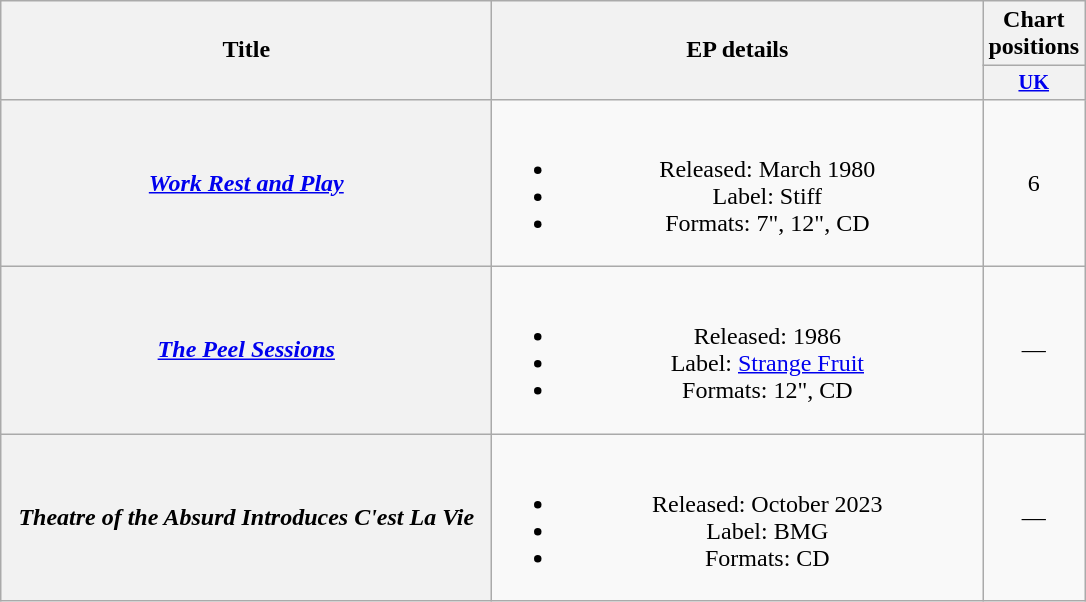<table class="wikitable plainrowheaders" style="text-align:center;">
<tr>
<th scope="col" rowspan="2" style="width:20em;">Title</th>
<th scope="col" rowspan="2" style="width:20em;">EP details</th>
<th colspan="1">Chart positions</th>
</tr>
<tr>
<th style="width:3em;font-size:85%;"><a href='#'>UK</a><br></th>
</tr>
<tr>
<th scope="row"><em><a href='#'>Work Rest and Play</a></em></th>
<td><br><ul><li>Released: March 1980</li><li>Label: Stiff</li><li>Formats: 7", 12", CD</li></ul></td>
<td>6</td>
</tr>
<tr>
<th scope="row"><em><a href='#'>The Peel Sessions</a></em></th>
<td><br><ul><li>Released: 1986</li><li>Label: <a href='#'>Strange Fruit</a></li><li>Formats: 12", CD</li></ul></td>
<td>—</td>
</tr>
<tr>
<th scope="row"><em>Theatre of the Absurd Introduces C'est La Vie</em></th>
<td><br><ul><li>Released: October 2023</li><li>Label: BMG</li><li>Formats: CD</li></ul></td>
<td>—</td>
</tr>
</table>
